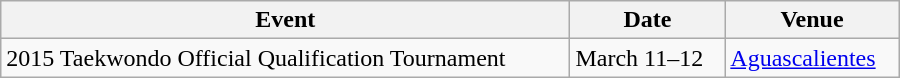<table class="wikitable" width=600>
<tr>
<th>Event</th>
<th>Date</th>
<th>Venue</th>
</tr>
<tr>
<td>2015 Taekwondo Official Qualification Tournament</td>
<td>March 11–12</td>
<td> <a href='#'>Aguascalientes</a></td>
</tr>
</table>
